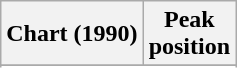<table class="wikitable sortable plainrowheaders" style="text-align:center">
<tr>
<th scope="col">Chart (1990)</th>
<th scope="col">Peak<br> position</th>
</tr>
<tr>
</tr>
<tr>
</tr>
</table>
